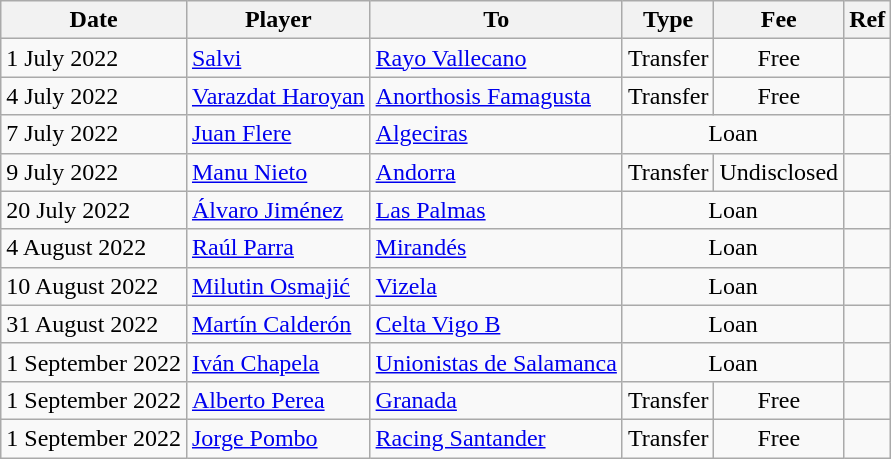<table class="wikitable">
<tr>
<th>Date</th>
<th>Player</th>
<th>To</th>
<th>Type</th>
<th>Fee</th>
<th>Ref</th>
</tr>
<tr>
<td>1 July 2022</td>
<td> <a href='#'>Salvi</a></td>
<td><a href='#'>Rayo Vallecano</a></td>
<td align=center>Transfer</td>
<td align=center>Free</td>
<td align=center></td>
</tr>
<tr>
<td>4 July 2022</td>
<td> <a href='#'>Varazdat Haroyan</a></td>
<td> <a href='#'>Anorthosis Famagusta</a></td>
<td align=center>Transfer</td>
<td align=center>Free</td>
<td align=center></td>
</tr>
<tr>
<td>7 July 2022</td>
<td> <a href='#'>Juan Flere</a></td>
<td><a href='#'>Algeciras</a></td>
<td colspan="2" align=center>Loan</td>
<td align=center></td>
</tr>
<tr>
<td>9 July 2022</td>
<td> <a href='#'>Manu Nieto</a></td>
<td><a href='#'>Andorra</a></td>
<td align=center>Transfer</td>
<td align=center>Undisclosed</td>
<td align=center></td>
</tr>
<tr>
<td>20 July 2022</td>
<td> <a href='#'>Álvaro Jiménez</a></td>
<td><a href='#'>Las Palmas</a></td>
<td colspan="2" align=center>Loan</td>
<td align=center></td>
</tr>
<tr>
<td>4 August 2022</td>
<td> <a href='#'>Raúl Parra</a></td>
<td><a href='#'>Mirandés</a></td>
<td colspan="2" align=center>Loan</td>
<td align=center></td>
</tr>
<tr>
<td>10 August 2022</td>
<td> <a href='#'>Milutin Osmajić</a></td>
<td> <a href='#'>Vizela</a></td>
<td colspan="2" align=center>Loan</td>
<td align=center></td>
</tr>
<tr>
<td>31 August 2022</td>
<td> <a href='#'>Martín Calderón</a></td>
<td><a href='#'>Celta Vigo B</a></td>
<td colspan="2" align=center>Loan</td>
<td align=center></td>
</tr>
<tr>
<td>1 September 2022</td>
<td> <a href='#'>Iván Chapela</a></td>
<td><a href='#'>Unionistas de Salamanca</a></td>
<td colspan="2" align=center>Loan</td>
<td align=center></td>
</tr>
<tr>
<td>1 September 2022</td>
<td> <a href='#'>Alberto Perea</a></td>
<td><a href='#'>Granada</a></td>
<td align=center>Transfer</td>
<td align=center>Free</td>
<td align=center></td>
</tr>
<tr>
<td>1 September 2022</td>
<td> <a href='#'>Jorge Pombo</a></td>
<td><a href='#'>Racing Santander</a></td>
<td align=center>Transfer</td>
<td align=center>Free</td>
<td align=center></td>
</tr>
</table>
